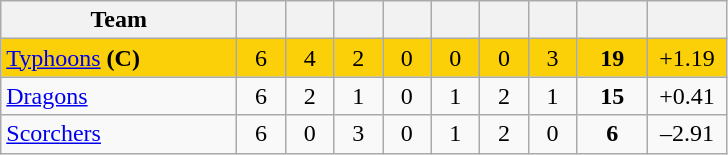<table class="wikitable" style="text-align:center">
<tr>
<th width="150">Team</th>
<th width="25"></th>
<th width="25"></th>
<th width="25"></th>
<th width="25"></th>
<th width="25"></th>
<th width="25"></th>
<th width="25"></th>
<th width="40"></th>
<th width="45"></th>
</tr>
<tr style="background:#fbd009">
<td style="text-align:left"><a href='#'>Typhoons</a> <strong>(C)</strong></td>
<td>6</td>
<td>4</td>
<td>2</td>
<td>0</td>
<td>0</td>
<td>0</td>
<td>3</td>
<td><strong>19</strong></td>
<td>+1.19</td>
</tr>
<tr>
<td style="text-align:left"><a href='#'>Dragons</a></td>
<td>6</td>
<td>2</td>
<td>1</td>
<td>0</td>
<td>1</td>
<td>2</td>
<td>1</td>
<td><strong>15</strong></td>
<td>+0.41</td>
</tr>
<tr>
<td style="text-align:left"><a href='#'>Scorchers</a></td>
<td>6</td>
<td>0</td>
<td>3</td>
<td>0</td>
<td>1</td>
<td>2</td>
<td>0</td>
<td><strong>6</strong></td>
<td>–2.91</td>
</tr>
</table>
